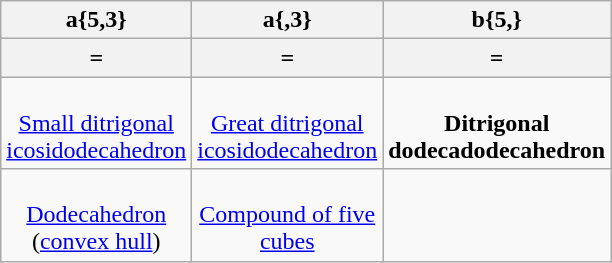<table class="wikitable" width="400" style="vertical-align:top;text-align:center">
<tr>
<th>a{5,3}</th>
<th>a{,3}</th>
<th>b{5,}</th>
</tr>
<tr>
<th> = </th>
<th> = </th>
<th> = </th>
</tr>
<tr>
<td align=center><br><a href='#'>Small ditrigonal icosidodecahedron</a></td>
<td align=center><br><a href='#'>Great ditrigonal icosidodecahedron</a></td>
<td align=center><br><strong>Ditrigonal dodecadodecahedron</strong></td>
</tr>
<tr>
<td align=center><br><a href='#'>Dodecahedron</a> (<a href='#'>convex hull</a>)</td>
<td align=center><br><a href='#'>Compound of five cubes</a></td>
</tr>
</table>
